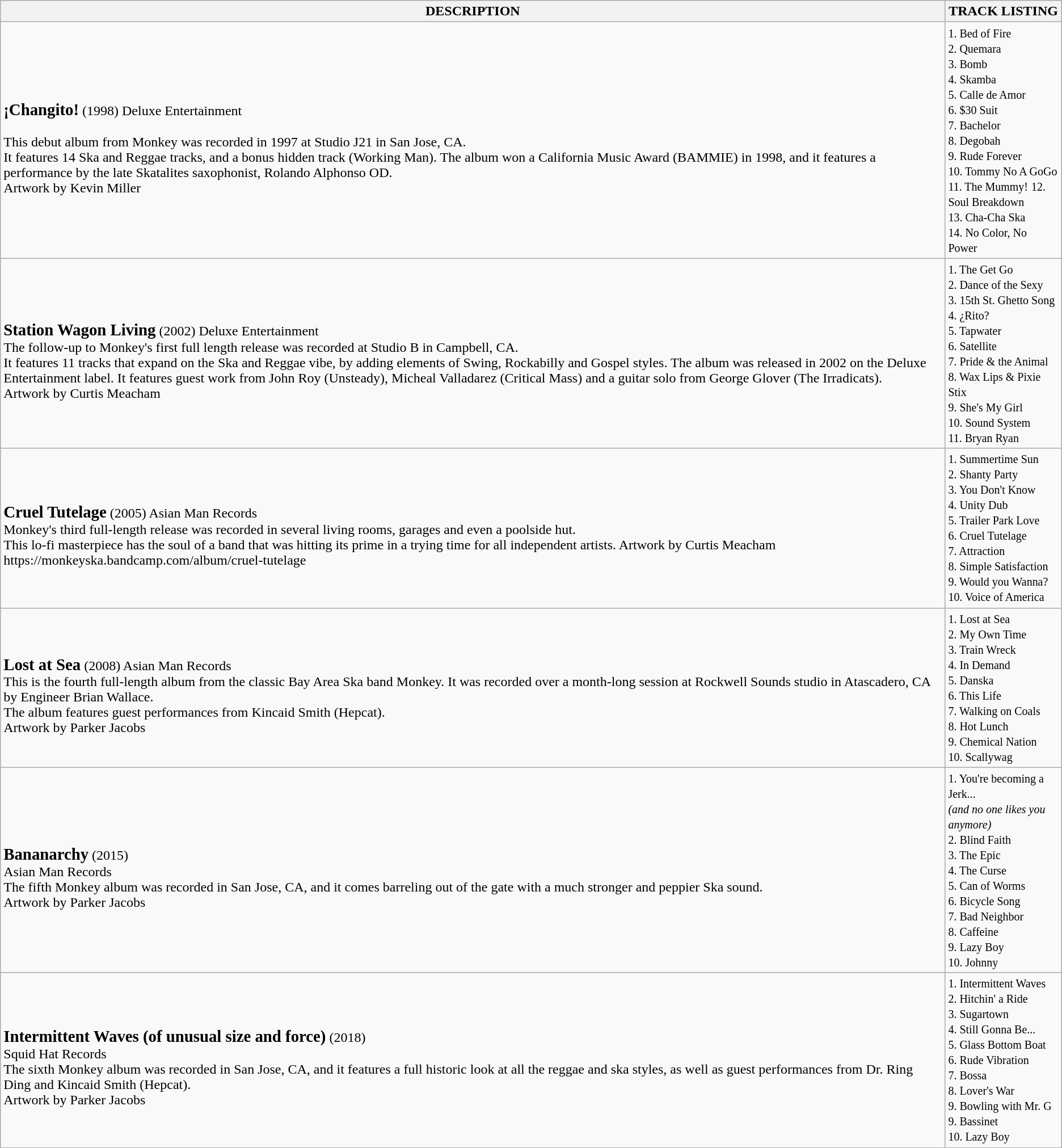<table class="wikitable">
<tr>
<th>DESCRIPTION</th>
<th>TRACK LISTING</th>
</tr>
<tr>
<td><br><strong><big>¡Changito!</big></strong> (1998)  
Deluxe Entertainment<br><br>This debut album from Monkey was recorded in 1997 at Studio J21 in San Jose, CA.<br>It features 14 Ska and Reggae tracks, and a bonus hidden track (Working Man). The album won a California Music Award (BAMMIE) in 1998, and it features a performance by the late Skatalites saxophonist, Rolando Alphonso OD.<br>Artwork by Kevin Miller</td>
<td><small>1. Bed of Fire <br>2. Quemara <br>3. Bomb <br>4. Skamba <br>5. Calle de Amor <br>6. $30 Suit <br>7. Bachelor <br>8. Degobah <br>9. Rude Forever <br>10. Tommy No A GoGo <br>11. The Mummy!</small>   <small>12. Soul Breakdown <br>13. Cha-Cha Ska <br>14. No Color, No Power</small></td>
</tr>
<tr>
<td><br><strong><big>Station Wagon Living</big></strong> (2002)
Deluxe Entertainment<br>The follow-up to Monkey's first full length release was recorded at Studio B in Campbell, CA.<br>It features 11 tracks that expand on the Ska and Reggae vibe, by adding elements of Swing, Rockabilly and Gospel styles. The album was  released in 2002 on the Deluxe Entertainment label. It features guest work from John Roy (Unsteady), Micheal Valladarez (Critical Mass) and a guitar solo from George Glover (The Irradicats).<br>Artwork by Curtis Meacham</td>
<td><small>1. The Get Go<br>2. Dance of the Sexy<br>3. 15th St. Ghetto Song <br>4. ¿Rito? <br>5. Tapwater<br>6. Satellite<br>7. Pride & the Animal <br>8. Wax Lips & Pixie Stix <br>9. She's My Girl <br>10. Sound System<br>11. Bryan Ryan</small></td>
</tr>
<tr>
<td><br><strong><big>Cruel Tutelage</big></strong> (2005) 
Asian Man Records<br>Monkey's third full-length release was recorded in several living rooms, garages and even a  poolside hut.<br>This lo-fi masterpiece has the soul of a band that was hitting its prime in a trying time for all independent artists. Artwork by Curtis Meacham<br>https://monkeyska.bandcamp.com/album/cruel-tutelage</td>
<td><small>1. Summertime Sun<br>2. Shanty Party<br>3. You Don't Know<br>4. Unity Dub<br>5. Trailer Park Love<br>6. Cruel Tutelage<br>7. Attraction<br>8. Simple Satisfaction <br>9. Would you Wanna?<br>10. Voice of America</small></td>
</tr>
<tr>
<td><br><strong><big>Lost at Sea</big></strong> (2008) 
Asian Man Records<br>This is the fourth full-length album from the classic Bay Area Ska band Monkey. It was recorded over a month-long session at Rockwell Sounds studio in Atascadero, CA by Engineer Brian Wallace.<br>The album features guest performances from Kincaid Smith (Hepcat).<br>Artwork by Parker Jacobs</td>
<td><small>1. Lost at Sea <br>2. My Own Time<br>3. Train Wreck <br>4. In Demand<br>5. Danska<br>6. This Life <br>7. Walking on Coals<br>8. Hot Lunch<br>9. Chemical Nation<br>10. Scallywag</small></td>
</tr>
<tr>
<td><br><strong><big>Bananarchy</big></strong> (2015)<br>Asian Man Records<br>The fifth Monkey album was recorded in San Jose, CA, and it comes barreling out of the gate with a much stronger and peppier Ska sound.<br>Artwork by Parker Jacobs</td>
<td><small>1. You're becoming a Jerk... <br><em>  (and no one likes you anymore)</em><br>2. Blind Faith<br>3. The Epic<br>4. The Curse<br>5. Can of Worms<br>6. Bicycle Song<br>7. Bad Neighbor<br>8. Caffeine<br>9. Lazy Boy<br>10. Johnny</small></td>
</tr>
<tr>
<td><br><strong><big>Intermittent Waves (of unusual size and force)</big></strong> (2018)<br>Squid Hat Records<br>The sixth Monkey album was recorded in San Jose, CA, and it features a full historic look at all the reggae and ska styles, as well as guest performances from Dr. Ring Ding and Kincaid Smith (Hepcat).<br>Artwork by Parker Jacobs</td>
<td><small>1. Intermittent Waves<br>2. Hitchin' a Ride<br>3. Sugartown <br>4. Still Gonna Be...<br>5. Glass Bottom Boat<br>6. Rude Vibration<br>7. Bossa<br>8. Lover's War<br>9. Bowling with Mr. G<br>9. Bassinet<br>10. Lazy Boy</small></td>
</tr>
</table>
